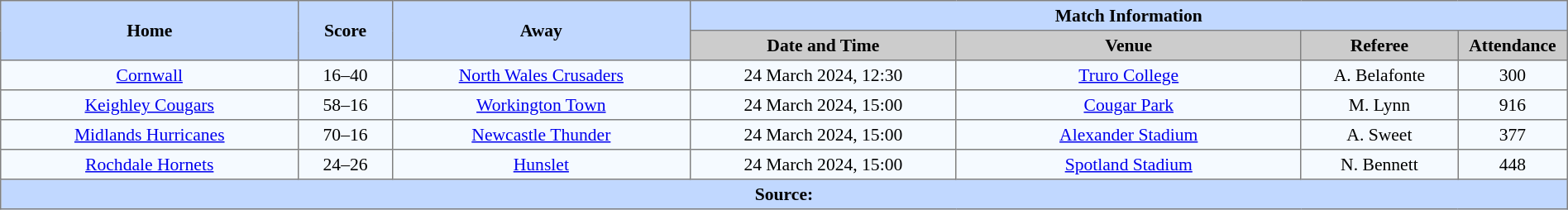<table border=1 style="border-collapse:collapse; font-size:90%; text-align:center;" cellpadding=3 cellspacing=0 width=100%>
<tr bgcolor=#C1D8FF>
<th scope="col" rowspan=2 width=19%>Home</th>
<th scope="col" rowspan=2 width=6%>Score</th>
<th scope="col" rowspan=2 width=19%>Away</th>
<th colspan=6>Match Information</th>
</tr>
<tr bgcolor=#CCCCCC>
<th scope="col" width=17%>Date and Time</th>
<th scope="col" width=22%>Venue</th>
<th scope="col" width=10%>Referee</th>
<th scope="col" width=7%>Attendance</th>
</tr>
<tr bgcolor=#F5FAFF>
<td> <a href='#'>Cornwall</a></td>
<td>16–40</td>
<td>  <a href='#'>North Wales Crusaders</a></td>
<td>24 March 2024, 12:30</td>
<td><a href='#'>Truro College</a></td>
<td>A. Belafonte</td>
<td>300</td>
</tr>
<tr bgcolor=#F5FAFF>
<td> <a href='#'>Keighley Cougars</a></td>
<td>58–16</td>
<td> <a href='#'>Workington Town</a></td>
<td>24 March 2024, 15:00</td>
<td><a href='#'>Cougar Park</a></td>
<td>M. Lynn</td>
<td>916</td>
</tr>
<tr bgcolor=#F5FAFF>
<td> <a href='#'>Midlands Hurricanes</a></td>
<td>70–16</td>
<td> <a href='#'>Newcastle Thunder</a></td>
<td>24 March 2024, 15:00</td>
<td><a href='#'>Alexander Stadium</a></td>
<td>A. Sweet</td>
<td>377</td>
</tr>
<tr bgcolor=#F5FAFF>
<td> <a href='#'>Rochdale Hornets</a></td>
<td>24–26</td>
<td> <a href='#'>Hunslet</a></td>
<td>24 March 2024, 15:00</td>
<td><a href='#'>Spotland Stadium</a></td>
<td>N. Bennett</td>
<td>448</td>
</tr>
<tr style="background:#c1d8ff;">
<th colspan=7>Source:</th>
</tr>
</table>
